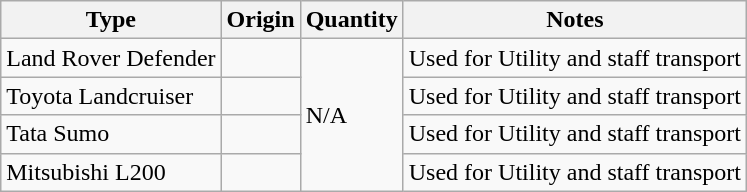<table class="wikitable">
<tr>
<th>Type</th>
<th>Origin</th>
<th>Quantity</th>
<th>Notes</th>
</tr>
<tr>
<td>Land Rover Defender</td>
<td></td>
<td rowspan="4">N/A</td>
<td>Used for Utility and staff transport</td>
</tr>
<tr>
<td>Toyota Landcruiser</td>
<td></td>
<td>Used for Utility and staff transport</td>
</tr>
<tr>
<td>Tata Sumo</td>
<td></td>
<td>Used for Utility and staff transport</td>
</tr>
<tr>
<td>Mitsubishi L200</td>
<td></td>
<td>Used for Utility and staff transport</td>
</tr>
</table>
